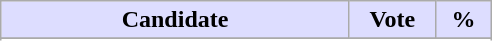<table class="wikitable">
<tr>
<th style="background:#ddf; width:225px;">Candidate</th>
<th style="background:#ddf; width:50px;">Vote</th>
<th style="background:#ddf; width:30px;">%</th>
</tr>
<tr>
</tr>
<tr>
</tr>
</table>
